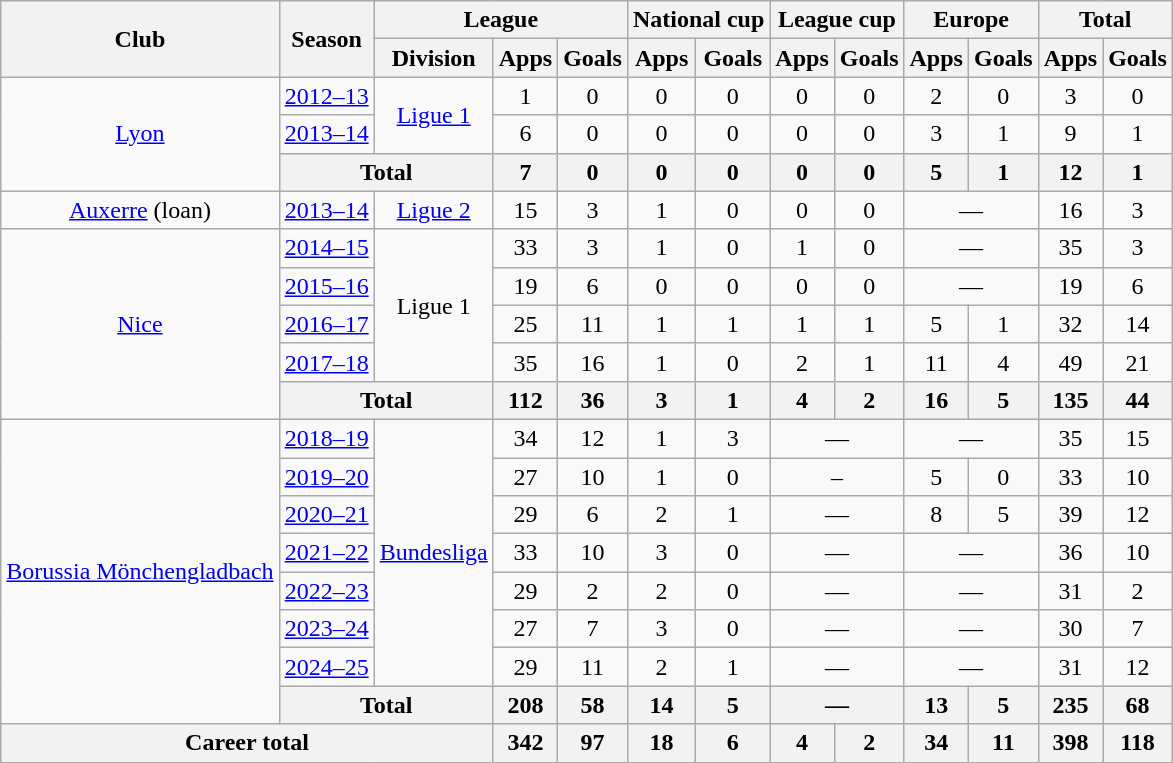<table class="wikitable" style="text-align: center;">
<tr>
<th rowspan="2">Club</th>
<th rowspan="2">Season</th>
<th colspan="3">League</th>
<th colspan="2">National cup</th>
<th colspan="2">League cup</th>
<th colspan="2">Europe</th>
<th colspan="2">Total</th>
</tr>
<tr>
<th>Division</th>
<th>Apps</th>
<th>Goals</th>
<th>Apps</th>
<th>Goals</th>
<th>Apps</th>
<th>Goals</th>
<th>Apps</th>
<th>Goals</th>
<th>Apps</th>
<th>Goals</th>
</tr>
<tr>
<td rowspan="3"><a href='#'>Lyon</a></td>
<td><a href='#'>2012–13</a></td>
<td rowspan="2"><a href='#'>Ligue 1</a></td>
<td>1</td>
<td>0</td>
<td>0</td>
<td>0</td>
<td>0</td>
<td>0</td>
<td>2</td>
<td>0</td>
<td>3</td>
<td>0</td>
</tr>
<tr>
<td><a href='#'>2013–14</a></td>
<td>6</td>
<td>0</td>
<td>0</td>
<td>0</td>
<td>0</td>
<td>0</td>
<td>3</td>
<td>1</td>
<td>9</td>
<td>1</td>
</tr>
<tr>
<th colspan="2">Total</th>
<th>7</th>
<th>0</th>
<th>0</th>
<th>0</th>
<th>0</th>
<th>0</th>
<th>5</th>
<th>1</th>
<th>12</th>
<th>1</th>
</tr>
<tr>
<td><a href='#'>Auxerre</a> (loan)</td>
<td><a href='#'>2013–14</a></td>
<td><a href='#'>Ligue 2</a></td>
<td>15</td>
<td>3</td>
<td>1</td>
<td>0</td>
<td>0</td>
<td>0</td>
<td colspan="2">—</td>
<td>16</td>
<td>3</td>
</tr>
<tr>
<td rowspan="5"><a href='#'>Nice</a></td>
<td><a href='#'>2014–15</a></td>
<td rowspan="4">Ligue 1</td>
<td>33</td>
<td>3</td>
<td>1</td>
<td>0</td>
<td>1</td>
<td>0</td>
<td colspan="2">—</td>
<td>35</td>
<td>3</td>
</tr>
<tr>
<td><a href='#'>2015–16</a></td>
<td>19</td>
<td>6</td>
<td>0</td>
<td>0</td>
<td>0</td>
<td>0</td>
<td colspan="2">—</td>
<td>19</td>
<td>6</td>
</tr>
<tr>
<td><a href='#'>2016–17</a></td>
<td>25</td>
<td>11</td>
<td>1</td>
<td>1</td>
<td>1</td>
<td>1</td>
<td>5</td>
<td>1</td>
<td>32</td>
<td>14</td>
</tr>
<tr>
<td><a href='#'>2017–18</a></td>
<td>35</td>
<td>16</td>
<td>1</td>
<td>0</td>
<td>2</td>
<td>1</td>
<td>11</td>
<td>4</td>
<td>49</td>
<td>21</td>
</tr>
<tr>
<th colspan="2">Total</th>
<th>112</th>
<th>36</th>
<th>3</th>
<th>1</th>
<th>4</th>
<th>2</th>
<th>16</th>
<th>5</th>
<th>135</th>
<th>44</th>
</tr>
<tr>
<td rowspan="8"><a href='#'>Borussia Mönchengladbach</a></td>
<td><a href='#'>2018–19</a></td>
<td rowspan="7"><a href='#'>Bundesliga</a></td>
<td>34</td>
<td>12</td>
<td>1</td>
<td>3</td>
<td colspan="2">—</td>
<td colspan="2">—</td>
<td>35</td>
<td>15</td>
</tr>
<tr>
<td><a href='#'>2019–20</a></td>
<td>27</td>
<td>10</td>
<td>1</td>
<td>0</td>
<td colspan="2">–</td>
<td>5</td>
<td>0</td>
<td>33</td>
<td>10</td>
</tr>
<tr>
<td><a href='#'>2020–21</a></td>
<td>29</td>
<td>6</td>
<td>2</td>
<td>1</td>
<td colspan="2">—</td>
<td>8</td>
<td>5</td>
<td>39</td>
<td>12</td>
</tr>
<tr>
<td><a href='#'>2021–22</a></td>
<td>33</td>
<td>10</td>
<td>3</td>
<td>0</td>
<td colspan="2">—</td>
<td colspan="2">—</td>
<td>36</td>
<td>10</td>
</tr>
<tr>
<td><a href='#'>2022–23</a></td>
<td>29</td>
<td>2</td>
<td>2</td>
<td>0</td>
<td colspan="2">—</td>
<td colspan="2">—</td>
<td>31</td>
<td>2</td>
</tr>
<tr>
<td><a href='#'>2023–24</a></td>
<td>27</td>
<td>7</td>
<td>3</td>
<td>0</td>
<td colspan="2">—</td>
<td colspan="2">—</td>
<td>30</td>
<td>7</td>
</tr>
<tr>
<td><a href='#'>2024–25</a></td>
<td>29</td>
<td>11</td>
<td>2</td>
<td>1</td>
<td colspan="2">—</td>
<td colspan="2">—</td>
<td>31</td>
<td>12</td>
</tr>
<tr>
<th colspan="2">Total</th>
<th>208</th>
<th>58</th>
<th>14</th>
<th>5</th>
<th colspan="2">—</th>
<th>13</th>
<th>5</th>
<th>235</th>
<th>68</th>
</tr>
<tr>
<th colspan="3">Career total</th>
<th>342</th>
<th>97</th>
<th>18</th>
<th>6</th>
<th>4</th>
<th>2</th>
<th>34</th>
<th>11</th>
<th>398</th>
<th>118</th>
</tr>
</table>
